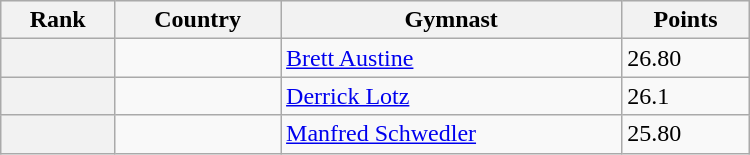<table class="wikitable" width=500>
<tr bgcolor="#efefef">
<th>Rank</th>
<th>Country</th>
<th>Gymnast</th>
<th>Points</th>
</tr>
<tr>
<th></th>
<td></td>
<td><a href='#'>Brett Austine</a></td>
<td>26.80</td>
</tr>
<tr>
<th></th>
<td></td>
<td><a href='#'>Derrick Lotz</a></td>
<td>26.1</td>
</tr>
<tr>
<th></th>
<td></td>
<td><a href='#'>Manfred Schwedler</a></td>
<td>25.80</td>
</tr>
</table>
